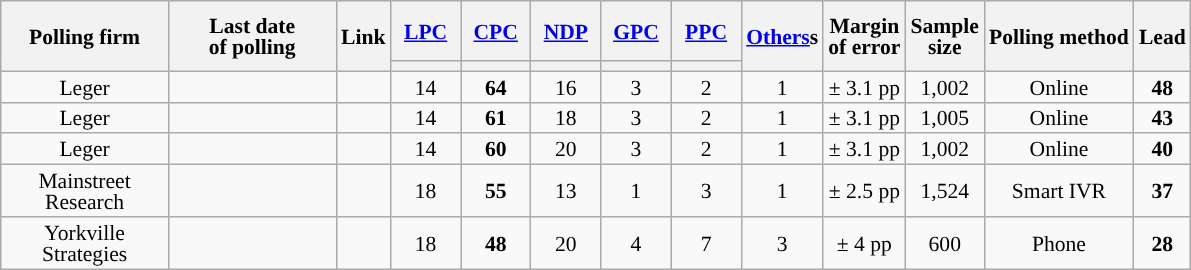<table class="wikitable sortable mw-datatable" style="text-align:center;font-size:90%;line-height:14px;">
<tr style="height:40px;">
<th style="width:105px;" rowspan="2">Polling firm</th>
<th style="width:105px;" rowspan="2">Last date<br>of polling</th>
<th rowspan="2">Link</th>
<th style="width:40px;"><a href='#'>LPC</a></th>
<th style="width:40px;"><a href='#'>CPC</a></th>
<th style="width:40px;"><a href='#'>NDP</a></th>
<th style="width:40px;"><a href='#'>GPC</a></th>
<th style="width:40px;"><a href='#'>PPC</a></th>
<th rowspan="2" style="width:40px"><a href='#'>Others</a>s</th>
<th rowspan="2">Margin<br>of error</th>
<th rowspan="2">Sample<br>size</th>
<th rowspan="2">Polling method</th>
<th rowspan="2">Lead</th>
</tr>
<tr class="sorttop">
<th style="background:"></th>
<th style="background:"></th>
<th style="background:"></th>
<th style="background:"></th>
<th style="background:"></th>
</tr>
<tr>
<td>Leger</td>
<td></td>
<td></td>
<td>14</td>
<td><strong>64</strong></td>
<td>16</td>
<td>3</td>
<td>2</td>
<td>1</td>
<td>± 3.1 pp</td>
<td>1,002</td>
<td>Online</td>
<td><strong>48</strong></td>
</tr>
<tr>
<td>Leger</td>
<td></td>
<td></td>
<td>14</td>
<td><strong>61</strong></td>
<td>18</td>
<td>3</td>
<td>2</td>
<td>1</td>
<td>± 3.1 pp</td>
<td>1,005</td>
<td>Online</td>
<td><strong>43</strong></td>
</tr>
<tr>
<td>Leger</td>
<td></td>
<td></td>
<td>14</td>
<td><strong>60</strong></td>
<td>20</td>
<td>3</td>
<td>2</td>
<td>1</td>
<td>± 3.1 pp</td>
<td>1,002</td>
<td>Online</td>
<td><strong>40</strong></td>
</tr>
<tr>
<td>Mainstreet Research</td>
<td></td>
<td></td>
<td>18</td>
<td><strong>55</strong></td>
<td>13</td>
<td>1</td>
<td>3</td>
<td>1</td>
<td>± 2.5 pp</td>
<td>1,524</td>
<td>Smart IVR</td>
<td><strong>37</strong></td>
</tr>
<tr>
<td>Yorkville Strategies</td>
<td></td>
<td></td>
<td>18</td>
<td><strong>48</strong></td>
<td>20</td>
<td>4</td>
<td>7</td>
<td>3</td>
<td>± 4 pp</td>
<td>600</td>
<td>Phone</td>
<td><strong>28</strong></td>
</tr>
</table>
